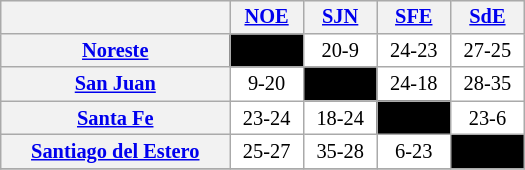<table align="left" width="350" cellspacing="0" cellpadding="3" style="background-color: #f9f9f9; font-size: 85%; text-align: center" class="wikitable">
<tr style="background:#00000;">
<th align="left"> </th>
<th><a href='#'>NOE</a></th>
<th><a href='#'>SJN</a></th>
<th><a href='#'>SFE</a></th>
<th><a href='#'>SdE</a></th>
</tr>
<tr ! style="background:#FFFFFF;">
<th><a href='#'>Noreste</a></th>
<td style="background:#000000">––––</td>
<td>20-9</td>
<td>24-23</td>
<td>27-25</td>
</tr>
<tr ! style="background:#FFFFFF;">
<th><a href='#'>San Juan</a></th>
<td>9-20</td>
<td style="background:#000000">––––</td>
<td>24-18</td>
<td>28-35</td>
</tr>
<tr ! style="background:#FFFFFF;">
<th><a href='#'>Santa Fe</a></th>
<td>23-24</td>
<td>18-24</td>
<td style="background:#000000">––––</td>
<td>23-6</td>
</tr>
<tr ! style="background:#FFFFFF;">
<th><a href='#'>Santiago del Estero</a></th>
<td>25-27</td>
<td>35-28</td>
<td>6-23</td>
<td style="background:#000000">––––</td>
</tr>
<tr>
</tr>
</table>
